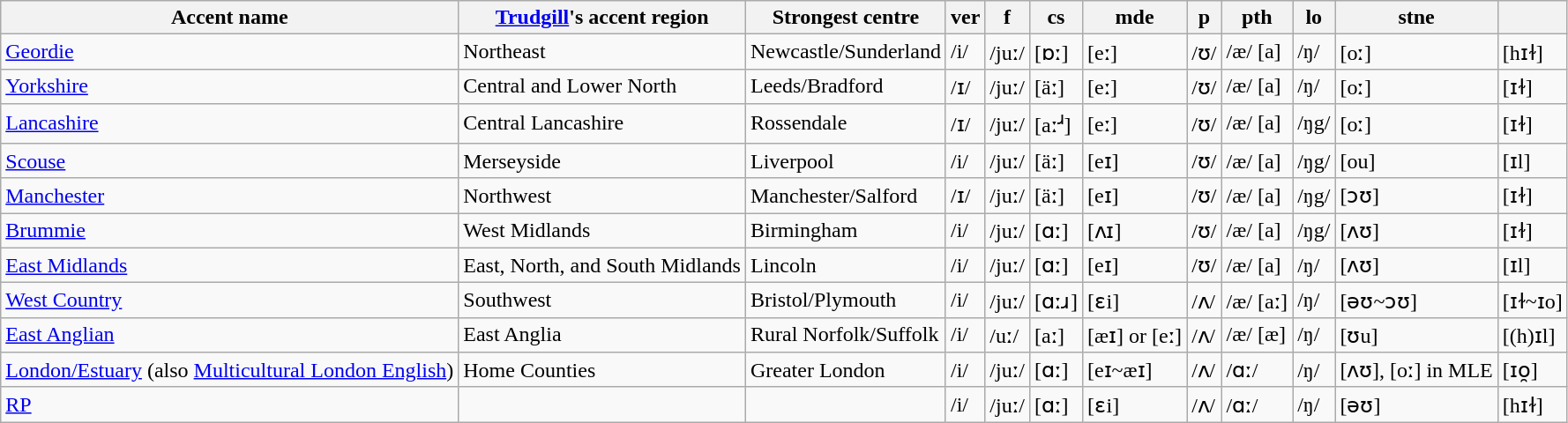<table class="wikitable sortable">
<tr>
<th>Accent name</th>
<th><a href='#'>Trudgill</a>'s accent region</th>
<th>Strongest centre</th>
<th>ver</th>
<th>f</th>
<th>cs</th>
<th>mde</th>
<th>p</th>
<th>pth</th>
<th>lo</th>
<th>stne</th>
<th></th>
</tr>
<tr>
<td><a href='#'>Geordie</a></td>
<td>Northeast</td>
<td>Newcastle/Sunderland</td>
<td>/i/</td>
<td>/juː/</td>
<td>[ɒː]</td>
<td>[eː]</td>
<td>/ʊ/</td>
<td>/æ/ [a]</td>
<td>/ŋ/</td>
<td>[oː]</td>
<td>[hɪɫ]</td>
</tr>
<tr>
<td><a href='#'>Yorkshire</a></td>
<td>Central and Lower North</td>
<td>Leeds/Bradford</td>
<td>/ɪ/</td>
<td>/juː/</td>
<td>[äː]</td>
<td>[eː]</td>
<td>/ʊ/</td>
<td>/æ/ [a]</td>
<td>/ŋ/</td>
<td>[oː]</td>
<td>[ɪɫ]</td>
</tr>
<tr>
<td><a href='#'>Lancashire</a> </td>
<td>Central Lancashire</td>
<td>Rossendale</td>
<td>/ɪ/</td>
<td>/juː/</td>
<td>[aː<sup>ɹ</sup>] </td>
<td>[eː]</td>
<td>/ʊ/</td>
<td>/æ/ [a]</td>
<td>/ŋg/</td>
<td>[oː]</td>
<td>[ɪɫ]</td>
</tr>
<tr>
<td><a href='#'>Scouse</a></td>
<td>Merseyside</td>
<td>Liverpool</td>
<td>/i/</td>
<td>/juː/</td>
<td>[äː]</td>
<td>[eɪ]</td>
<td>/ʊ/</td>
<td>/æ/ [a]</td>
<td>/ŋg/</td>
<td>[ou]</td>
<td>[ɪl]</td>
</tr>
<tr>
<td><a href='#'>Manchester</a></td>
<td>Northwest</td>
<td>Manchester/Salford</td>
<td>/ɪ/</td>
<td>/juː/</td>
<td>[äː]</td>
<td>[eɪ]</td>
<td>/ʊ/</td>
<td>/æ/ [a]</td>
<td>/ŋg/</td>
<td>[ɔʊ]</td>
<td>[ɪɫ]</td>
</tr>
<tr>
<td><a href='#'>Brummie</a></td>
<td>West Midlands</td>
<td>Birmingham</td>
<td>/i/</td>
<td>/juː/</td>
<td>[ɑː]</td>
<td>[ʌɪ]</td>
<td>/ʊ/</td>
<td>/æ/ [a]</td>
<td>/ŋg/</td>
<td>[ʌʊ]</td>
<td>[ɪɫ]</td>
</tr>
<tr>
<td><a href='#'>East Midlands</a></td>
<td>East, North, and South Midlands</td>
<td>Lincoln</td>
<td>/i/ </td>
<td>/juː/ </td>
<td>[ɑː]</td>
<td>[eɪ] </td>
<td>/ʊ/</td>
<td>/æ/ [a]</td>
<td>/ŋ/</td>
<td>[ʌʊ]</td>
<td>[ɪl] </td>
</tr>
<tr>
<td><a href='#'>West Country</a></td>
<td>Southwest</td>
<td>Bristol/Plymouth</td>
<td>/i/</td>
<td>/juː/</td>
<td>[ɑːɹ]</td>
<td>[ɛi] </td>
<td>/ʌ/</td>
<td>/æ/ [aː]</td>
<td>/ŋ/</td>
<td>[əʊ~ɔʊ]</td>
<td>[ɪɫ~ɪo] </td>
</tr>
<tr>
<td><a href='#'>East Anglian</a> </td>
<td>East Anglia</td>
<td>Rural Norfolk/Suffolk</td>
<td>/i/</td>
<td>/uː/</td>
<td>[aː]</td>
<td>[æɪ] or [eː]</td>
<td>/ʌ/</td>
<td>/æ/ [æ]</td>
<td>/ŋ/</td>
<td>[ʊu]</td>
<td>[(h)ɪl]</td>
</tr>
<tr>
<td><a href='#'>London/Estuary</a> (also <a href='#'>Multicultural London English</a>)</td>
<td>Home Counties</td>
<td>Greater London</td>
<td>/i/</td>
<td>/juː/</td>
<td>[ɑː]</td>
<td>[eɪ~æɪ]</td>
<td>/ʌ/</td>
<td>/ɑː/</td>
<td>/ŋ/</td>
<td>[ʌʊ], [oː] in MLE</td>
<td>[ɪo̯]</td>
</tr>
<tr>
<td><a href='#'>RP</a> </td>
<td></td>
<td></td>
<td>/i/</td>
<td>/juː/</td>
<td>[ɑː]</td>
<td>[ɛi]</td>
<td>/ʌ/</td>
<td>/ɑː/</td>
<td>/ŋ/</td>
<td>[əʊ]</td>
<td>[hɪɫ]</td>
</tr>
</table>
